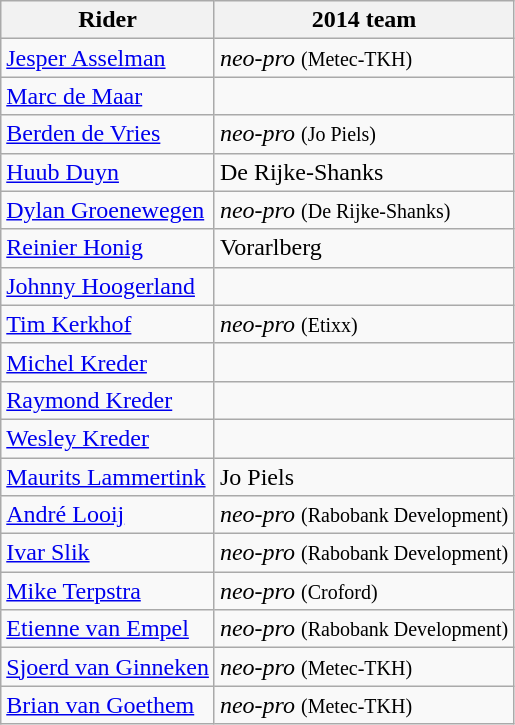<table class="wikitable">
<tr>
<th>Rider</th>
<th>2014 team</th>
</tr>
<tr>
<td><a href='#'>Jesper Asselman</a></td>
<td><em>neo-pro</em> <small>(Metec-TKH)</small></td>
</tr>
<tr>
<td><a href='#'>Marc de Maar</a></td>
<td></td>
</tr>
<tr>
<td><a href='#'>Berden de Vries</a></td>
<td><em>neo-pro</em> <small>(Jo Piels)</small></td>
</tr>
<tr>
<td><a href='#'>Huub Duyn</a></td>
<td>De Rijke-Shanks</td>
</tr>
<tr>
<td><a href='#'>Dylan Groenewegen</a></td>
<td><em>neo-pro</em> <small>(De Rijke-Shanks)</small></td>
</tr>
<tr>
<td><a href='#'>Reinier Honig</a></td>
<td>Vorarlberg</td>
</tr>
<tr>
<td><a href='#'>Johnny Hoogerland</a></td>
<td></td>
</tr>
<tr>
<td><a href='#'>Tim Kerkhof</a></td>
<td><em>neo-pro</em> <small>(Etixx)</small></td>
</tr>
<tr>
<td><a href='#'>Michel Kreder</a></td>
<td></td>
</tr>
<tr>
<td><a href='#'>Raymond Kreder</a></td>
<td></td>
</tr>
<tr>
<td><a href='#'>Wesley Kreder</a></td>
<td></td>
</tr>
<tr>
<td><a href='#'>Maurits Lammertink</a></td>
<td>Jo Piels</td>
</tr>
<tr>
<td><a href='#'>André Looij</a></td>
<td><em>neo-pro</em> <small>(Rabobank Development)</small></td>
</tr>
<tr>
<td><a href='#'>Ivar Slik</a></td>
<td><em>neo-pro</em> <small>(Rabobank Development)</small></td>
</tr>
<tr>
<td><a href='#'>Mike Terpstra</a></td>
<td><em>neo-pro</em> <small>(Croford)</small></td>
</tr>
<tr>
<td><a href='#'>Etienne van Empel</a></td>
<td><em>neo-pro</em> <small>(Rabobank Development)</small></td>
</tr>
<tr>
<td><a href='#'>Sjoerd van Ginneken</a></td>
<td><em>neo-pro</em> <small>(Metec-TKH)</small></td>
</tr>
<tr>
<td><a href='#'>Brian van Goethem</a></td>
<td><em>neo-pro</em> <small>(Metec-TKH)</small></td>
</tr>
</table>
